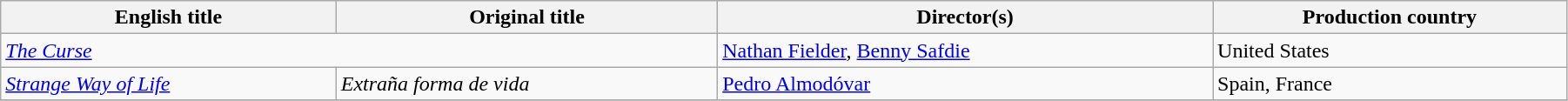<table class="wikitable" style="width:95%; margin-bottom:2px">
<tr>
<th>English title</th>
<th>Original title</th>
<th>Director(s)</th>
<th>Production country</th>
</tr>
<tr>
<td colspan="2"><em><a href='#'>The Curse</a></em> </td>
<td><a href='#'>Nathan Fielder</a>, <a href='#'>Benny Safdie</a></td>
<td>United States</td>
</tr>
<tr>
<td><em><a href='#'>Strange Way of Life</a></em></td>
<td><em>Extraña forma de vida</em></td>
<td><a href='#'>Pedro Almodóvar</a></td>
<td>Spain, France</td>
</tr>
<tr>
</tr>
</table>
